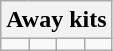<table class="wikitable">
<tr>
<th colspan="4">Away kits</th>
</tr>
<tr>
<td></td>
<td></td>
<td></td>
<td></td>
</tr>
</table>
